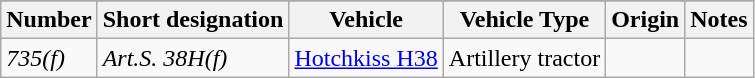<table class="wikitable sortable">
<tr>
</tr>
<tr>
<th>Number</th>
<th>Short designation</th>
<th>Vehicle</th>
<th>Vehicle Type</th>
<th>Origin</th>
<th>Notes</th>
</tr>
<tr>
<td><em>735(f)</em></td>
<td><em>Art.S. 38H(f)</em></td>
<td><a href='#'>Hotchkiss H38</a></td>
<td>Artillery tractor</td>
<td></td>
<td></td>
</tr>
</table>
